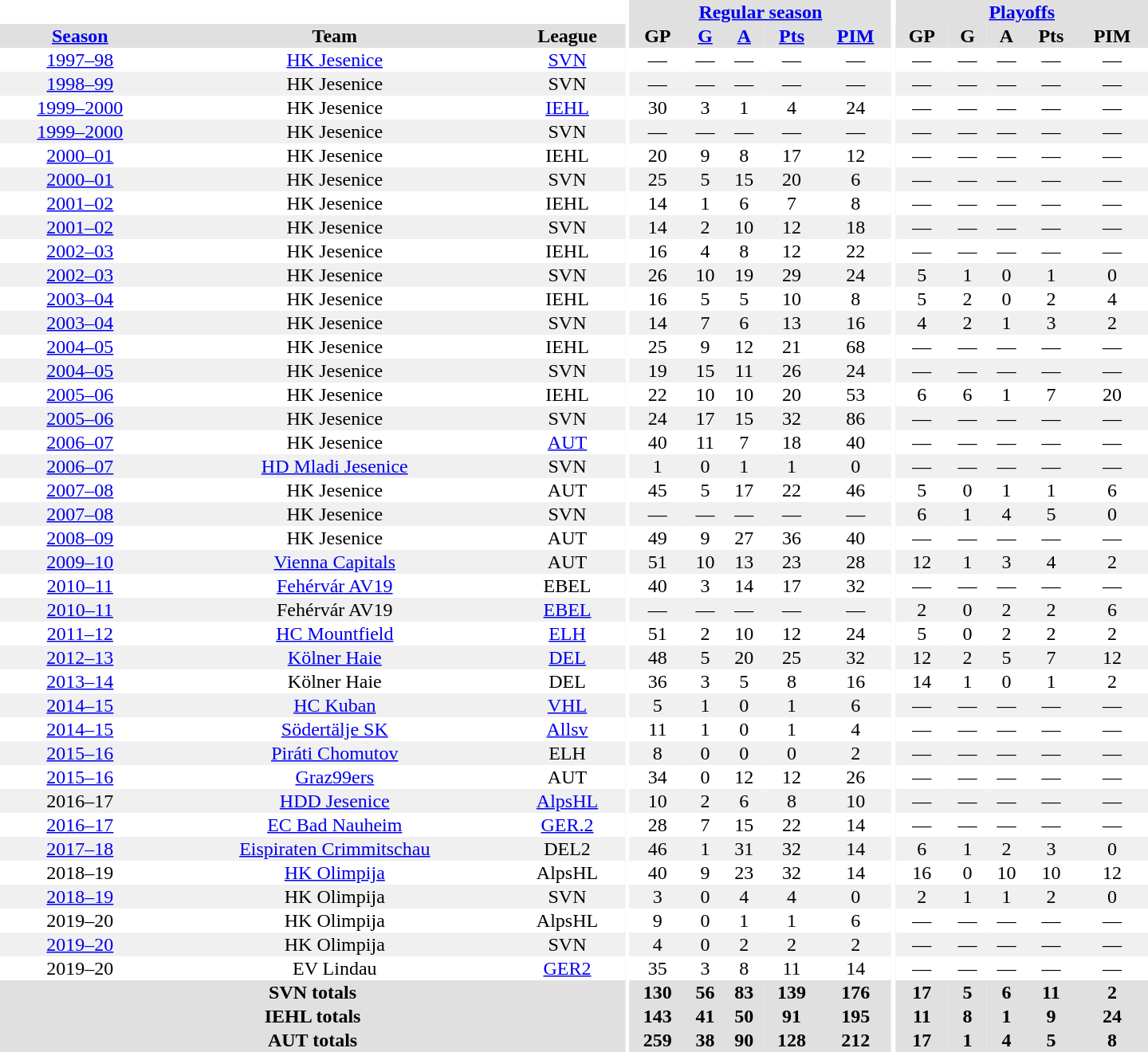<table border="0" cellpadding="1" cellspacing="0" style="text-align:center; width:60em">
<tr bgcolor="#e0e0e0">
<th colspan="3" bgcolor="#ffffff"></th>
<th rowspan="99" bgcolor="#ffffff"></th>
<th colspan="5"><a href='#'>Regular season</a></th>
<th rowspan="99" bgcolor="#ffffff"></th>
<th colspan="5"><a href='#'>Playoffs</a></th>
</tr>
<tr bgcolor="#e0e0e0">
<th><a href='#'>Season</a></th>
<th>Team</th>
<th>League</th>
<th>GP</th>
<th><a href='#'>G</a></th>
<th><a href='#'>A</a></th>
<th><a href='#'>Pts</a></th>
<th><a href='#'>PIM</a></th>
<th>GP</th>
<th>G</th>
<th>A</th>
<th>Pts</th>
<th>PIM</th>
</tr>
<tr>
<td><a href='#'>1997–98</a></td>
<td><a href='#'>HK Jesenice</a></td>
<td><a href='#'>SVN</a></td>
<td>—</td>
<td>—</td>
<td>—</td>
<td>—</td>
<td>—</td>
<td>—</td>
<td>—</td>
<td>—</td>
<td>—</td>
<td>—</td>
</tr>
<tr bgcolor="#f0f0f0">
<td><a href='#'>1998–99</a></td>
<td>HK Jesenice</td>
<td>SVN</td>
<td>—</td>
<td>—</td>
<td>—</td>
<td>—</td>
<td>—</td>
<td>—</td>
<td>—</td>
<td>—</td>
<td>—</td>
<td>—</td>
</tr>
<tr>
<td><a href='#'>1999–2000</a></td>
<td>HK Jesenice</td>
<td><a href='#'>IEHL</a></td>
<td>30</td>
<td>3</td>
<td>1</td>
<td>4</td>
<td>24</td>
<td>—</td>
<td>—</td>
<td>—</td>
<td>—</td>
<td>—</td>
</tr>
<tr bgcolor="#f0f0f0">
<td><a href='#'>1999–2000</a></td>
<td>HK Jesenice</td>
<td>SVN</td>
<td>—</td>
<td>—</td>
<td>—</td>
<td>—</td>
<td>—</td>
<td>—</td>
<td>—</td>
<td>—</td>
<td>—</td>
<td>—</td>
</tr>
<tr>
<td><a href='#'>2000–01</a></td>
<td>HK Jesenice</td>
<td>IEHL</td>
<td>20</td>
<td>9</td>
<td>8</td>
<td>17</td>
<td>12</td>
<td>—</td>
<td>—</td>
<td>—</td>
<td>—</td>
<td>—</td>
</tr>
<tr bgcolor="#f0f0f0">
<td><a href='#'>2000–01</a></td>
<td>HK Jesenice</td>
<td>SVN</td>
<td>25</td>
<td>5</td>
<td>15</td>
<td>20</td>
<td>6</td>
<td>—</td>
<td>—</td>
<td>—</td>
<td>—</td>
<td>—</td>
</tr>
<tr>
<td><a href='#'>2001–02</a></td>
<td>HK Jesenice</td>
<td>IEHL</td>
<td>14</td>
<td>1</td>
<td>6</td>
<td>7</td>
<td>8</td>
<td>—</td>
<td>—</td>
<td>—</td>
<td>—</td>
<td>—</td>
</tr>
<tr bgcolor="#f0f0f0">
<td><a href='#'>2001–02</a></td>
<td>HK Jesenice</td>
<td>SVN</td>
<td>14</td>
<td>2</td>
<td>10</td>
<td>12</td>
<td>18</td>
<td>—</td>
<td>—</td>
<td>—</td>
<td>—</td>
<td>—</td>
</tr>
<tr>
<td><a href='#'>2002–03</a></td>
<td>HK Jesenice</td>
<td>IEHL</td>
<td>16</td>
<td>4</td>
<td>8</td>
<td>12</td>
<td>22</td>
<td>—</td>
<td>—</td>
<td>—</td>
<td>—</td>
<td>—</td>
</tr>
<tr bgcolor="#f0f0f0">
<td><a href='#'>2002–03</a></td>
<td>HK Jesenice</td>
<td>SVN</td>
<td>26</td>
<td>10</td>
<td>19</td>
<td>29</td>
<td>24</td>
<td>5</td>
<td>1</td>
<td>0</td>
<td>1</td>
<td>0</td>
</tr>
<tr>
<td><a href='#'>2003–04</a></td>
<td>HK Jesenice</td>
<td>IEHL</td>
<td>16</td>
<td>5</td>
<td>5</td>
<td>10</td>
<td>8</td>
<td>5</td>
<td>2</td>
<td>0</td>
<td>2</td>
<td>4</td>
</tr>
<tr bgcolor="#f0f0f0">
<td><a href='#'>2003–04</a></td>
<td>HK Jesenice</td>
<td>SVN</td>
<td>14</td>
<td>7</td>
<td>6</td>
<td>13</td>
<td>16</td>
<td>4</td>
<td>2</td>
<td>1</td>
<td>3</td>
<td>2</td>
</tr>
<tr>
<td><a href='#'>2004–05</a></td>
<td>HK Jesenice</td>
<td>IEHL</td>
<td>25</td>
<td>9</td>
<td>12</td>
<td>21</td>
<td>68</td>
<td>—</td>
<td>—</td>
<td>—</td>
<td>—</td>
<td>—</td>
</tr>
<tr bgcolor="#f0f0f0">
<td><a href='#'>2004–05</a></td>
<td>HK Jesenice</td>
<td>SVN</td>
<td>19</td>
<td>15</td>
<td>11</td>
<td>26</td>
<td>24</td>
<td>—</td>
<td>—</td>
<td>—</td>
<td>—</td>
<td>—</td>
</tr>
<tr>
<td><a href='#'>2005–06</a></td>
<td>HK Jesenice</td>
<td>IEHL</td>
<td>22</td>
<td>10</td>
<td>10</td>
<td>20</td>
<td>53</td>
<td>6</td>
<td>6</td>
<td>1</td>
<td>7</td>
<td>20</td>
</tr>
<tr bgcolor="#f0f0f0">
<td><a href='#'>2005–06</a></td>
<td>HK Jesenice</td>
<td>SVN</td>
<td>24</td>
<td>17</td>
<td>15</td>
<td>32</td>
<td>86</td>
<td>—</td>
<td>—</td>
<td>—</td>
<td>—</td>
<td>—</td>
</tr>
<tr>
<td><a href='#'>2006–07</a></td>
<td>HK Jesenice</td>
<td><a href='#'>AUT</a></td>
<td>40</td>
<td>11</td>
<td>7</td>
<td>18</td>
<td>40</td>
<td>—</td>
<td>—</td>
<td>—</td>
<td>—</td>
<td>—</td>
</tr>
<tr bgcolor="#f0f0f0">
<td><a href='#'>2006–07</a></td>
<td><a href='#'>HD Mladi Jesenice</a></td>
<td>SVN</td>
<td>1</td>
<td>0</td>
<td>1</td>
<td>1</td>
<td>0</td>
<td>—</td>
<td>—</td>
<td>—</td>
<td>—</td>
<td>—</td>
</tr>
<tr>
<td><a href='#'>2007–08</a></td>
<td>HK Jesenice</td>
<td>AUT</td>
<td>45</td>
<td>5</td>
<td>17</td>
<td>22</td>
<td>46</td>
<td>5</td>
<td>0</td>
<td>1</td>
<td>1</td>
<td>6</td>
</tr>
<tr bgcolor="#f0f0f0">
<td><a href='#'>2007–08</a></td>
<td>HK Jesenice</td>
<td>SVN</td>
<td>—</td>
<td>—</td>
<td>—</td>
<td>—</td>
<td>—</td>
<td>6</td>
<td>1</td>
<td>4</td>
<td>5</td>
<td>0</td>
</tr>
<tr>
<td><a href='#'>2008–09</a></td>
<td>HK Jesenice</td>
<td>AUT</td>
<td>49</td>
<td>9</td>
<td>27</td>
<td>36</td>
<td>40</td>
<td>—</td>
<td>—</td>
<td>—</td>
<td>—</td>
<td>—</td>
</tr>
<tr bgcolor="#f0f0f0">
<td><a href='#'>2009–10</a></td>
<td><a href='#'>Vienna Capitals</a></td>
<td>AUT</td>
<td>51</td>
<td>10</td>
<td>13</td>
<td>23</td>
<td>28</td>
<td>12</td>
<td>1</td>
<td>3</td>
<td>4</td>
<td>2</td>
</tr>
<tr>
<td><a href='#'>2010–11</a></td>
<td><a href='#'>Fehérvár AV19</a></td>
<td>EBEL</td>
<td>40</td>
<td>3</td>
<td>14</td>
<td>17</td>
<td>32</td>
<td>—</td>
<td>—</td>
<td>—</td>
<td>—</td>
<td>—</td>
</tr>
<tr bgcolor="#f0f0f0">
<td><a href='#'>2010–11</a></td>
<td>Fehérvár AV19</td>
<td><a href='#'>EBEL</a></td>
<td>—</td>
<td>—</td>
<td>—</td>
<td>—</td>
<td>—</td>
<td>2</td>
<td>0</td>
<td>2</td>
<td>2</td>
<td>6</td>
</tr>
<tr>
<td><a href='#'>2011–12</a></td>
<td><a href='#'>HC Mountfield</a></td>
<td><a href='#'>ELH</a></td>
<td>51</td>
<td>2</td>
<td>10</td>
<td>12</td>
<td>24</td>
<td>5</td>
<td>0</td>
<td>2</td>
<td>2</td>
<td>2</td>
</tr>
<tr bgcolor="#f0f0f0">
<td><a href='#'>2012–13</a></td>
<td><a href='#'>Kölner Haie</a></td>
<td><a href='#'>DEL</a></td>
<td>48</td>
<td>5</td>
<td>20</td>
<td>25</td>
<td>32</td>
<td>12</td>
<td>2</td>
<td>5</td>
<td>7</td>
<td>12</td>
</tr>
<tr>
<td><a href='#'>2013–14</a></td>
<td>Kölner Haie</td>
<td>DEL</td>
<td>36</td>
<td>3</td>
<td>5</td>
<td>8</td>
<td>16</td>
<td>14</td>
<td>1</td>
<td>0</td>
<td>1</td>
<td>2</td>
</tr>
<tr bgcolor="#f0f0f0">
<td><a href='#'>2014–15</a></td>
<td><a href='#'>HC Kuban</a></td>
<td><a href='#'>VHL</a></td>
<td>5</td>
<td>1</td>
<td>0</td>
<td>1</td>
<td>6</td>
<td>—</td>
<td>—</td>
<td>—</td>
<td>—</td>
<td>—</td>
</tr>
<tr>
<td><a href='#'>2014–15</a></td>
<td><a href='#'>Södertälje SK</a></td>
<td><a href='#'>Allsv</a></td>
<td>11</td>
<td>1</td>
<td>0</td>
<td>1</td>
<td>4</td>
<td>—</td>
<td>—</td>
<td>—</td>
<td>—</td>
<td>—</td>
</tr>
<tr bgcolor="#f0f0f0">
<td><a href='#'>2015–16</a></td>
<td><a href='#'>Piráti Chomutov</a></td>
<td>ELH</td>
<td>8</td>
<td>0</td>
<td>0</td>
<td>0</td>
<td>2</td>
<td>—</td>
<td>—</td>
<td>—</td>
<td>—</td>
<td>—</td>
</tr>
<tr>
<td><a href='#'>2015–16</a></td>
<td><a href='#'>Graz99ers</a></td>
<td>AUT</td>
<td>34</td>
<td>0</td>
<td>12</td>
<td>12</td>
<td>26</td>
<td>—</td>
<td>—</td>
<td>—</td>
<td>—</td>
<td>—</td>
</tr>
<tr bgcolor="#f0f0f0">
<td>2016–17</td>
<td><a href='#'>HDD Jesenice</a></td>
<td><a href='#'>AlpsHL</a></td>
<td>10</td>
<td>2</td>
<td>6</td>
<td>8</td>
<td>10</td>
<td>—</td>
<td>—</td>
<td>—</td>
<td>—</td>
<td>—</td>
</tr>
<tr>
<td><a href='#'>2016–17</a></td>
<td><a href='#'>EC Bad Nauheim</a></td>
<td><a href='#'>GER.2</a></td>
<td>28</td>
<td>7</td>
<td>15</td>
<td>22</td>
<td>14</td>
<td>—</td>
<td>—</td>
<td>—</td>
<td>—</td>
<td>—</td>
</tr>
<tr bgcolor="#f0f0f0">
<td><a href='#'>2017–18</a></td>
<td><a href='#'>Eispiraten Crimmitschau</a></td>
<td>DEL2</td>
<td>46</td>
<td>1</td>
<td>31</td>
<td>32</td>
<td>14</td>
<td>6</td>
<td>1</td>
<td>2</td>
<td>3</td>
<td>0</td>
</tr>
<tr>
<td>2018–19</td>
<td><a href='#'>HK Olimpija</a></td>
<td>AlpsHL</td>
<td>40</td>
<td>9</td>
<td>23</td>
<td>32</td>
<td>14</td>
<td>16</td>
<td>0</td>
<td>10</td>
<td>10</td>
<td>12</td>
</tr>
<tr bgcolor="#f0f0f0">
<td><a href='#'>2018–19</a></td>
<td>HK Olimpija</td>
<td>SVN</td>
<td>3</td>
<td>0</td>
<td>4</td>
<td>4</td>
<td>0</td>
<td>2</td>
<td>1</td>
<td>1</td>
<td>2</td>
<td>0</td>
</tr>
<tr>
<td>2019–20</td>
<td>HK Olimpija</td>
<td>AlpsHL</td>
<td>9</td>
<td>0</td>
<td>1</td>
<td>1</td>
<td>6</td>
<td>—</td>
<td>—</td>
<td>—</td>
<td>—</td>
<td>—</td>
</tr>
<tr bgcolor="#f0f0f0">
<td><a href='#'>2019–20</a></td>
<td>HK Olimpija</td>
<td>SVN</td>
<td>4</td>
<td>0</td>
<td>2</td>
<td>2</td>
<td>2</td>
<td>—</td>
<td>—</td>
<td>—</td>
<td>—</td>
<td>—</td>
</tr>
<tr>
<td>2019–20</td>
<td>EV Lindau</td>
<td><a href='#'>GER2</a></td>
<td>35</td>
<td>3</td>
<td>8</td>
<td>11</td>
<td>14</td>
<td>—</td>
<td>—</td>
<td>—</td>
<td>—</td>
<td>—</td>
</tr>
<tr bgcolor="#e0e0e0">
<th colspan="3">SVN totals</th>
<th>130</th>
<th>56</th>
<th>83</th>
<th>139</th>
<th>176</th>
<th>17</th>
<th>5</th>
<th>6</th>
<th>11</th>
<th>2</th>
</tr>
<tr bgcolor="#e0e0e0">
<th colspan="3">IEHL totals</th>
<th>143</th>
<th>41</th>
<th>50</th>
<th>91</th>
<th>195</th>
<th>11</th>
<th>8</th>
<th>1</th>
<th>9</th>
<th>24</th>
</tr>
<tr bgcolor="#e0e0e0">
<th colspan="3">AUT totals</th>
<th>259</th>
<th>38</th>
<th>90</th>
<th>128</th>
<th>212</th>
<th>17</th>
<th>1</th>
<th>4</th>
<th>5</th>
<th>8</th>
</tr>
</table>
